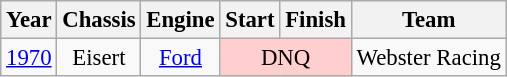<table class="wikitable" style="text-align:center; font-size:95%">
<tr>
<th scope="col">Year</th>
<th scope="col">Chassis</th>
<th scope="col">Engine</th>
<th scope="col">Start</th>
<th scope="col">Finish</th>
<th scope="col">Team</th>
</tr>
<tr>
<td><a href='#'>1970</a></td>
<td>Eisert</td>
<td><a href='#'>Ford</a></td>
<td colspan=2 style="background:#FFCFCF;">DNQ</td>
<td>Webster Racing</td>
</tr>
</table>
